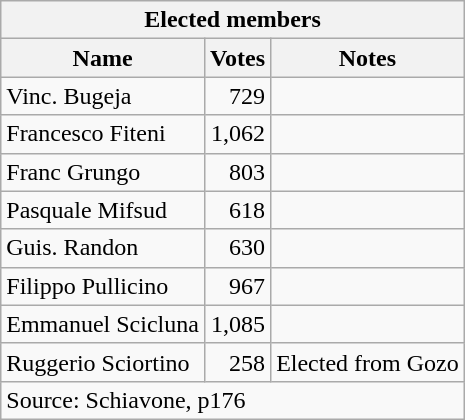<table class=wikitable style=text-align:right>
<tr>
<th colspan=3>Elected members</th>
</tr>
<tr>
<th>Name</th>
<th>Votes</th>
<th>Notes</th>
</tr>
<tr>
<td align=left>Vinc. Bugeja</td>
<td>729</td>
<td></td>
</tr>
<tr>
<td align=left>Francesco Fiteni</td>
<td>1,062</td>
<td></td>
</tr>
<tr>
<td align=left>Franc Grungo</td>
<td>803</td>
<td></td>
</tr>
<tr>
<td align=left>Pasquale Mifsud</td>
<td>618</td>
<td></td>
</tr>
<tr>
<td align=left>Guis. Randon</td>
<td>630</td>
<td></td>
</tr>
<tr>
<td align=left>Filippo Pullicino</td>
<td>967</td>
<td></td>
</tr>
<tr>
<td align=left>Emmanuel Scicluna</td>
<td>1,085</td>
<td></td>
</tr>
<tr>
<td align=left>Ruggerio Sciortino</td>
<td>258</td>
<td align=left>Elected from Gozo</td>
</tr>
<tr>
<td align=left colspan=3>Source: Schiavone, p176</td>
</tr>
</table>
